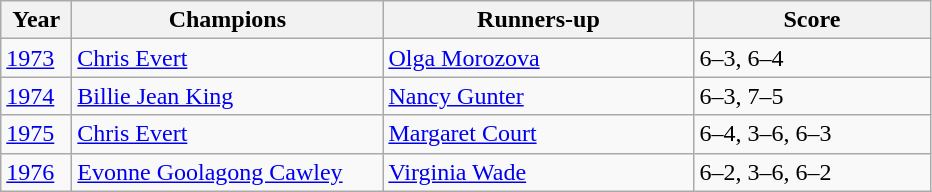<table class="wikitable">
<tr>
<th style="width:40px">Year</th>
<th style="width:200px">Champions</th>
<th style="width:200px">Runners-up</th>
<th style="width:150px" class="unsortable">Score</th>
</tr>
<tr>
<td><a href='#'>1973</a></td>
<td> <a href='#'>Chris Evert</a></td>
<td> <a href='#'>Olga Morozova</a></td>
<td>6–3, 6–4</td>
</tr>
<tr>
<td><a href='#'>1974</a></td>
<td> <a href='#'>Billie Jean King</a></td>
<td> <a href='#'>Nancy Gunter</a></td>
<td>6–3, 7–5</td>
</tr>
<tr>
<td><a href='#'>1975</a></td>
<td> <a href='#'>Chris Evert</a></td>
<td> <a href='#'>Margaret Court</a></td>
<td>6–4, 3–6, 6–3</td>
</tr>
<tr>
<td><a href='#'>1976</a></td>
<td> <a href='#'>Evonne Goolagong Cawley</a></td>
<td> <a href='#'>Virginia Wade</a></td>
<td>6–2, 3–6, 6–2</td>
</tr>
</table>
